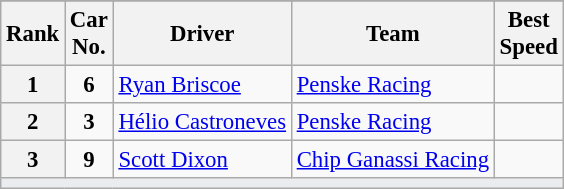<table class="wikitable" style="font-size:95%;">
<tr>
</tr>
<tr>
<th>Rank</th>
<th>Car<br>No.</th>
<th>Driver</th>
<th>Team</th>
<th>Best<br>Speed</th>
</tr>
<tr>
<th>1</th>
<td style="text-align:center"><strong>6</strong></td>
<td> <a href='#'>Ryan Briscoe</a></td>
<td><a href='#'>Penske Racing</a></td>
<td align=center></td>
</tr>
<tr>
<th>2</th>
<td style="text-align:center"><strong>3</strong></td>
<td> <a href='#'>Hélio Castroneves</a></td>
<td><a href='#'>Penske Racing</a></td>
<td align=center></td>
</tr>
<tr>
<th>3</th>
<td style="text-align:center"><strong>9</strong></td>
<td> <a href='#'>Scott Dixon</a></td>
<td><a href='#'>Chip Ganassi Racing</a></td>
<td align=center></td>
</tr>
<tr>
<td style="background-color:#EAECF0;text-align:center" colspan=5><strong></strong></td>
</tr>
</table>
